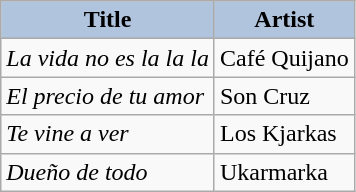<table class="wikitable">
<tr>
<th style="background:#B0C4DE;">Title</th>
<th style="background:#B0C4DE;">Artist</th>
</tr>
<tr>
<td><em>La vida no es la la la</em></td>
<td>Café Quijano</td>
</tr>
<tr>
<td><em>El precio de tu amor</em></td>
<td>Son Cruz</td>
</tr>
<tr>
<td><em>Te vine a ver</em></td>
<td>Los Kjarkas</td>
</tr>
<tr>
<td><em>Dueño de todo</em></td>
<td>Ukarmarka</td>
</tr>
</table>
